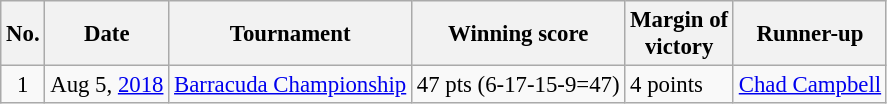<table class="wikitable" style="font-size:95%;">
<tr>
<th>No.</th>
<th>Date</th>
<th>Tournament</th>
<th>Winning score</th>
<th>Margin of<br>victory</th>
<th>Runner-up</th>
</tr>
<tr>
<td align=center>1</td>
<td align=right>Aug 5, <a href='#'>2018</a></td>
<td><a href='#'>Barracuda Championship</a></td>
<td>47 pts (6-17-15-9=47)</td>
<td>4 points</td>
<td> <a href='#'>Chad Campbell</a></td>
</tr>
</table>
